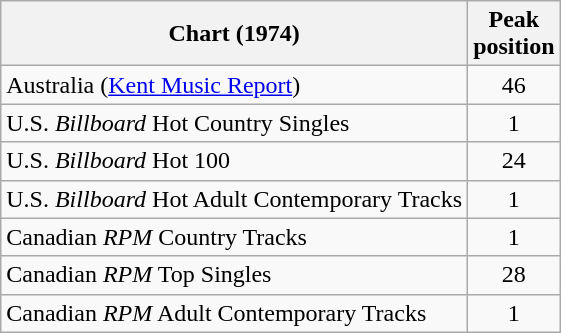<table class="wikitable sortable">
<tr>
<th align="left">Chart (1974)</th>
<th align="center">Peak<br>position</th>
</tr>
<tr>
<td>Australia (<a href='#'>Kent Music Report</a>)</td>
<td style="text-align:center;">46</td>
</tr>
<tr>
<td align="left">U.S. <em>Billboard</em> Hot Country Singles</td>
<td align="center">1</td>
</tr>
<tr>
<td align="left">U.S. <em>Billboard</em> Hot 100</td>
<td align="center">24</td>
</tr>
<tr>
<td align="left">U.S. <em>Billboard</em> Hot Adult Contemporary Tracks</td>
<td align="center">1</td>
</tr>
<tr>
<td align="left">Canadian <em>RPM</em> Country Tracks</td>
<td align="center">1</td>
</tr>
<tr>
<td align="left">Canadian <em>RPM</em> Top Singles</td>
<td align="center">28</td>
</tr>
<tr>
<td align="left">Canadian <em>RPM</em> Adult Contemporary Tracks</td>
<td align="center">1</td>
</tr>
</table>
